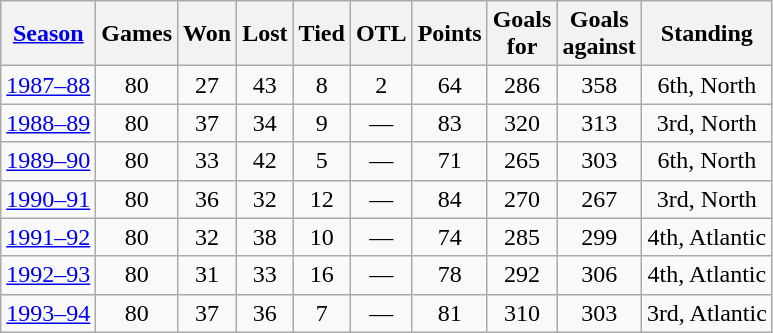<table class="wikitable" style="text-align:center">
<tr>
<th><a href='#'>Season</a></th>
<th>Games</th>
<th>Won</th>
<th>Lost</th>
<th>Tied</th>
<th>OTL</th>
<th>Points</th>
<th>Goals<br>for</th>
<th>Goals<br>against</th>
<th>Standing</th>
</tr>
<tr>
<td><a href='#'>1987–88</a></td>
<td>80</td>
<td>27</td>
<td>43</td>
<td>8</td>
<td>2</td>
<td>64</td>
<td>286</td>
<td>358</td>
<td>6th, North</td>
</tr>
<tr>
<td><a href='#'>1988–89</a></td>
<td>80</td>
<td>37</td>
<td>34</td>
<td>9</td>
<td>—</td>
<td>83</td>
<td>320</td>
<td>313</td>
<td>3rd, North</td>
</tr>
<tr>
<td><a href='#'>1989–90</a></td>
<td>80</td>
<td>33</td>
<td>42</td>
<td>5</td>
<td>—</td>
<td>71</td>
<td>265</td>
<td>303</td>
<td>6th, North</td>
</tr>
<tr>
<td><a href='#'>1990–91</a></td>
<td>80</td>
<td>36</td>
<td>32</td>
<td>12</td>
<td>—</td>
<td>84</td>
<td>270</td>
<td>267</td>
<td>3rd, North</td>
</tr>
<tr>
<td><a href='#'>1991–92</a></td>
<td>80</td>
<td>32</td>
<td>38</td>
<td>10</td>
<td>—</td>
<td>74</td>
<td>285</td>
<td>299</td>
<td>4th, Atlantic</td>
</tr>
<tr>
<td><a href='#'>1992–93</a></td>
<td>80</td>
<td>31</td>
<td>33</td>
<td>16</td>
<td>—</td>
<td>78</td>
<td>292</td>
<td>306</td>
<td>4th, Atlantic</td>
</tr>
<tr>
<td><a href='#'>1993–94</a></td>
<td>80</td>
<td>37</td>
<td>36</td>
<td>7</td>
<td>—</td>
<td>81</td>
<td>310</td>
<td>303</td>
<td>3rd, Atlantic</td>
</tr>
</table>
